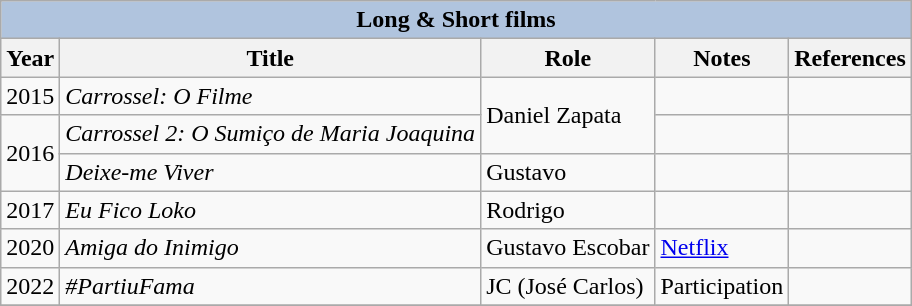<table class="wikitable">
<tr>
<th colspan="5" style="background: LightSteelBlue;">Long & Short films</th>
</tr>
<tr>
<th>Year</th>
<th>Title</th>
<th>Role</th>
<th>Notes</th>
<th>References</th>
</tr>
<tr>
<td>2015</td>
<td><em>Carrossel: O Filme</em></td>
<td rowspan="2">Daniel Zapata</td>
<td></td>
<td></td>
</tr>
<tr>
<td rowspan="2">2016</td>
<td><em>Carrossel 2: O Sumiço de Maria Joaquina</em></td>
<td></td>
<td></td>
</tr>
<tr>
<td><em>Deixe-me Viver</em></td>
<td>Gustavo</td>
<td></td>
<td></td>
</tr>
<tr>
<td>2017</td>
<td><em>Eu Fico Loko</em></td>
<td>Rodrigo</td>
<td></td>
<td></td>
</tr>
<tr>
<td>2020</td>
<td><em>Amiga do Inimigo</em></td>
<td>Gustavo Escobar</td>
<td><a href='#'>Netflix</a></td>
<td></td>
</tr>
<tr>
<td>2022</td>
<td><em>#PartiuFama</em></td>
<td>JC (José Carlos)</td>
<td>Participation</td>
<td></td>
</tr>
<tr>
</tr>
</table>
